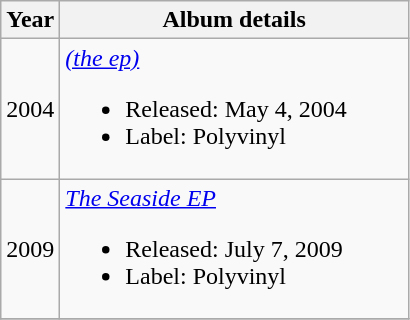<table class="wikitable">
<tr>
<th>Year</th>
<th width="225">Album details</th>
</tr>
<tr>
<td>2004</td>
<td><em><a href='#'>(the ep)</a></em><br><ul><li>Released: May 4, 2004</li><li>Label: Polyvinyl</li></ul></td>
</tr>
<tr>
<td>2009</td>
<td><em><a href='#'>The Seaside EP</a></em><br><ul><li>Released: July 7, 2009</li><li>Label: Polyvinyl</li></ul></td>
</tr>
<tr>
</tr>
</table>
